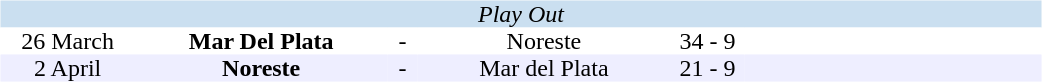<table table width=700>
<tr>
<td width=700 valign="top"><br><table border=0 cellspacing=0 cellpadding=0 style="font-size: 100%; border-collapse: collapse;" width=100%>
<tr bgcolor="#CADFF0">
<td style="font-size:100%"; align="center" colspan="6"><em>Play Out</em></td>
</tr>
<tr align=center bgcolor=#FFFFFF>
<td width=90>26 March</td>
<td width=170><strong>Mar Del Plata</strong></td>
<td width=20>-</td>
<td width=170>Noreste</td>
<td width=50>34 - 9</td>
<td width=200></td>
</tr>
<tr align=center bgcolor=#EEEEFF>
<td width=90>2 April</td>
<td width=170><strong>Noreste</strong></td>
<td width=20>-</td>
<td width=170>Mar del Plata</td>
<td width=50>21 - 9</td>
<td width=200></td>
</tr>
</table>
</td>
</tr>
</table>
